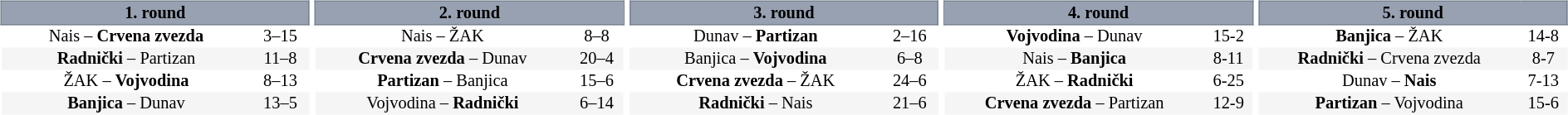<table table width=100%>
<tr>
<td width=20% valign="top"><br><table border=0 cellspacing=0 cellpadding=1em style="font-size: 85%; border-collapse: collapse;" width=100%>
<tr>
<td colspan=5 bgcolor=#98A1B2 style="text-align: center; border:1px solid #7A8392;"><span><strong>1. round</strong></span></td>
</tr>
<tr align=center bgcolor=#FFFFFF>
<td>Nais – <strong>Crvena zvezda</strong></td>
<td>3–15</td>
</tr>
<tr align=center bgcolor=#f5f5f5>
<td><strong>Radnički</strong> – Partizan</td>
<td>11–8</td>
</tr>
<tr align=center bgcolor=#FFFFFF>
<td>ŽAK – <strong>Vojvodina</strong></td>
<td>8–13</td>
</tr>
<tr align=center bgcolor=#f5f5f5>
<td><strong>Banjica</strong> – Dunav</td>
<td>13–5</td>
</tr>
</table>
</td>
<td width=20% valign="top"><br><table border=0 cellspacing=0 cellpadding=1em style="font-size: 85%; border-collapse: collapse;" width=100%>
<tr>
<td colspan=5 bgcolor=#98A1B2 style="text-align: center; border:1px solid #7A8392;"><span><strong>2. round</strong></span></td>
</tr>
<tr align=center bgcolor=#FFFFFF>
<td>Nais – ŽAK</td>
<td>8–8</td>
</tr>
<tr align=center bgcolor=#f5f5f5>
<td><strong>Crvena zvezda</strong> – Dunav</td>
<td>20–4</td>
</tr>
<tr align=center bgcolor=#FFFFFF>
<td><strong>Partizan</strong> – Banjica</td>
<td>15–6</td>
</tr>
<tr align=center bgcolor=#f5f5f5>
<td>Vojvodina – <strong>Radnički</strong></td>
<td>6–14</td>
</tr>
</table>
</td>
<td width=20% valign="top"><br><table border=0 cellspacing=0 cellpadding=1em style="font-size: 85%; border-collapse: collapse;" width=100%>
<tr>
<td colspan=5 bgcolor=#98A1B2 style="text-align: center; border:1px solid #7A8392;"><span><strong>3. round</strong></span></td>
</tr>
<tr align=center bgcolor=#FFFFFF>
<td>Dunav – <strong>Partizan</strong></td>
<td>2–16</td>
</tr>
<tr align=center bgcolor=#f5f5f5>
<td>Banjica – <strong>Vojvodina</strong></td>
<td>6–8</td>
</tr>
<tr align=center bgcolor=#FFFFFF>
<td><strong>Crvena zvezda</strong> – ŽAK</td>
<td>24–6</td>
</tr>
<tr align=center bgcolor=#f5f5f5>
<td><strong>Radnički</strong> – Nais</td>
<td>21–6</td>
</tr>
</table>
</td>
<td width=20% valign="top"><br><table border=0 cellspacing=0 cellpadding=1em style="font-size: 85%; border-collapse: collapse;" width=100%>
<tr>
<td colspan=5 bgcolor=#98A1B2 style="text-align: center; border:1px solid #7A8392;"><span><strong>4. round</strong></span></td>
</tr>
<tr align=center bgcolor=#FFFFFF>
<td><strong>Vojvodina</strong> – Dunav</td>
<td>15-2</td>
</tr>
<tr align=center bgcolor=#f5f5f5>
<td>Nais – <strong>Banjica</strong></td>
<td>8-11</td>
</tr>
<tr align=center bgcolor=#FFFFFF>
<td>ŽAK – <strong>Radnički</strong></td>
<td>6-25</td>
</tr>
<tr align=center bgcolor=#f5f5f5>
<td><strong>Crvena zvezda</strong> – Partizan</td>
<td>12-9</td>
</tr>
</table>
</td>
<td width=20% valign="top"><br><table border=0 cellspacing=0 cellpadding=1em style="font-size: 85%; border-collapse: collapse;" width=100%>
<tr>
<td colspan=5 bgcolor=#98A1B2 style="text-align: center; border:1px solid #7A8392;"><span><strong>5. round</strong> </span></td>
</tr>
<tr align=center bgcolor=#FFFFFF>
<td><strong>Banjica</strong> – ŽAK</td>
<td>14-8</td>
</tr>
<tr align=center bgcolor=#f5f5f5>
<td><strong>Radnički</strong> – Crvena zvezda</td>
<td>8-7</td>
</tr>
<tr align=center bgcolor=#FFFFFF>
<td>Dunav – <strong>Nais</strong></td>
<td>7-13</td>
</tr>
<tr align=center bgcolor=#f5f5f5>
<td><strong>Partizan</strong> – Vojvodina</td>
<td>15-6</td>
</tr>
</table>
</td>
</tr>
</table>
